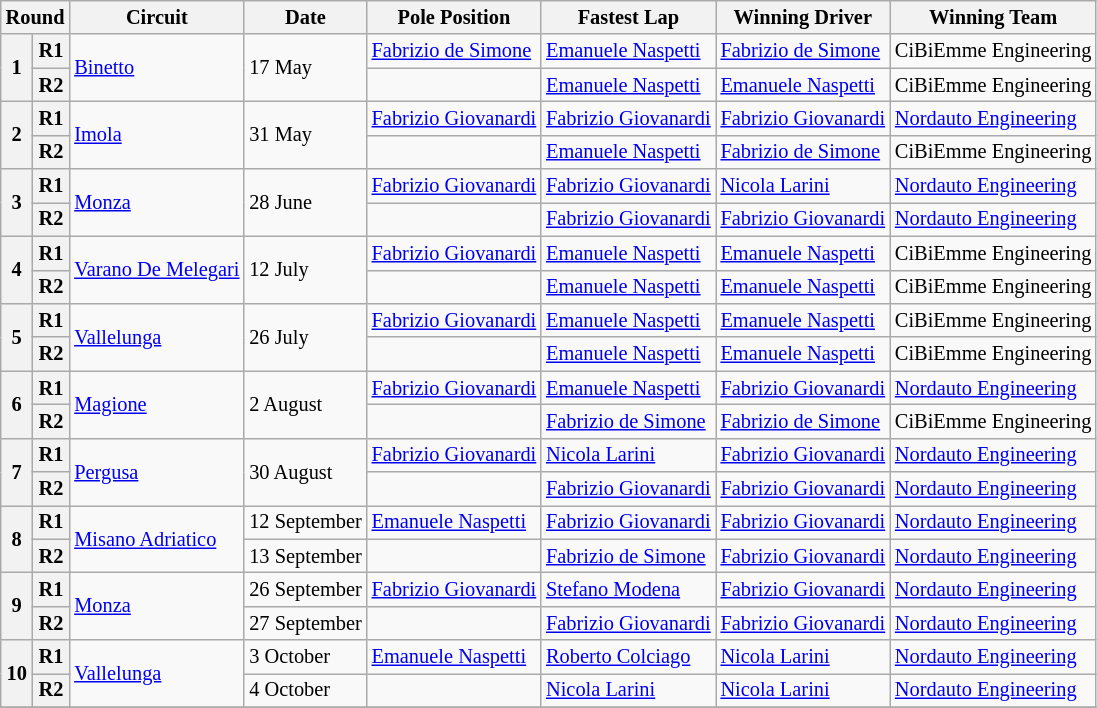<table class="wikitable" style="font-size: 85%">
<tr>
<th colspan=2>Round</th>
<th>Circuit</th>
<th>Date</th>
<th>Pole Position</th>
<th>Fastest Lap</th>
<th>Winning Driver</th>
<th>Winning Team</th>
</tr>
<tr>
<th rowspan=2>1</th>
<th>R1</th>
<td rowspan=2> <a href='#'>Binetto</a></td>
<td rowspan=2>17 May</td>
<td> <a href='#'>Fabrizio de Simone</a></td>
<td> <a href='#'>Emanuele Naspetti</a></td>
<td> <a href='#'>Fabrizio de Simone</a></td>
<td> CiBiEmme Engineering</td>
</tr>
<tr>
<th>R2</th>
<td></td>
<td> <a href='#'>Emanuele Naspetti</a></td>
<td> <a href='#'>Emanuele Naspetti</a></td>
<td> CiBiEmme Engineering</td>
</tr>
<tr>
<th rowspan=2>2</th>
<th>R1</th>
<td rowspan=2> <a href='#'>Imola</a></td>
<td rowspan=2>31 May</td>
<td> <a href='#'>Fabrizio Giovanardi</a></td>
<td> <a href='#'>Fabrizio Giovanardi</a></td>
<td> <a href='#'>Fabrizio Giovanardi</a></td>
<td> <a href='#'>Nordauto Engineering</a></td>
</tr>
<tr>
<th>R2</th>
<td></td>
<td> <a href='#'>Emanuele Naspetti</a></td>
<td> <a href='#'>Fabrizio de Simone</a></td>
<td> CiBiEmme Engineering</td>
</tr>
<tr>
<th rowspan=2>3</th>
<th>R1</th>
<td rowspan=2> <a href='#'>Monza</a></td>
<td rowspan=2>28 June</td>
<td> <a href='#'>Fabrizio Giovanardi</a></td>
<td> <a href='#'>Fabrizio Giovanardi</a></td>
<td> <a href='#'>Nicola Larini</a></td>
<td> <a href='#'>Nordauto Engineering</a></td>
</tr>
<tr>
<th>R2</th>
<td></td>
<td> <a href='#'>Fabrizio Giovanardi</a></td>
<td> <a href='#'>Fabrizio Giovanardi</a></td>
<td> <a href='#'>Nordauto Engineering</a></td>
</tr>
<tr>
<th rowspan=2>4</th>
<th>R1</th>
<td rowspan=2> <a href='#'> Varano De Melegari</a></td>
<td rowspan=2>12 July</td>
<td> <a href='#'>Fabrizio Giovanardi</a></td>
<td> <a href='#'>Emanuele Naspetti</a></td>
<td> <a href='#'>Emanuele Naspetti</a></td>
<td> CiBiEmme Engineering</td>
</tr>
<tr>
<th>R2</th>
<td></td>
<td> <a href='#'>Emanuele Naspetti</a></td>
<td> <a href='#'>Emanuele Naspetti</a></td>
<td> CiBiEmme Engineering</td>
</tr>
<tr>
<th rowspan=2>5</th>
<th>R1</th>
<td rowspan=2> <a href='#'>Vallelunga</a></td>
<td rowspan=2>26 July</td>
<td> <a href='#'>Fabrizio Giovanardi</a></td>
<td> <a href='#'>Emanuele Naspetti</a></td>
<td> <a href='#'>Emanuele Naspetti</a></td>
<td> CiBiEmme Engineering</td>
</tr>
<tr>
<th>R2</th>
<td></td>
<td> <a href='#'>Emanuele Naspetti</a></td>
<td> <a href='#'>Emanuele Naspetti</a></td>
<td> CiBiEmme Engineering</td>
</tr>
<tr>
<th rowspan=2>6</th>
<th>R1</th>
<td rowspan=2> <a href='#'>Magione</a></td>
<td rowspan=2>2 August</td>
<td> <a href='#'>Fabrizio Giovanardi</a></td>
<td> <a href='#'>Emanuele Naspetti</a></td>
<td> <a href='#'>Fabrizio Giovanardi</a></td>
<td> <a href='#'>Nordauto Engineering</a></td>
</tr>
<tr>
<th>R2</th>
<td></td>
<td> <a href='#'>Fabrizio de Simone</a></td>
<td> <a href='#'>Fabrizio de Simone</a></td>
<td> CiBiEmme Engineering</td>
</tr>
<tr>
<th rowspan=2>7</th>
<th>R1</th>
<td rowspan=2> <a href='#'>Pergusa</a></td>
<td rowspan=2>30 August</td>
<td> <a href='#'>Fabrizio Giovanardi</a></td>
<td> <a href='#'>Nicola Larini</a></td>
<td> <a href='#'>Fabrizio Giovanardi</a></td>
<td> <a href='#'>Nordauto Engineering</a></td>
</tr>
<tr>
<th>R2</th>
<td></td>
<td> <a href='#'>Fabrizio Giovanardi</a></td>
<td> <a href='#'>Fabrizio Giovanardi</a></td>
<td> <a href='#'>Nordauto Engineering</a></td>
</tr>
<tr>
<th rowspan=2>8</th>
<th>R1</th>
<td rowspan=2> <a href='#'> Misano Adriatico</a></td>
<td>12 September</td>
<td> <a href='#'>Emanuele Naspetti</a></td>
<td> <a href='#'>Fabrizio Giovanardi</a></td>
<td> <a href='#'>Fabrizio Giovanardi</a></td>
<td> <a href='#'>Nordauto Engineering</a></td>
</tr>
<tr>
<th>R2</th>
<td>13 September</td>
<td></td>
<td> <a href='#'>Fabrizio de Simone</a></td>
<td> <a href='#'>Fabrizio Giovanardi</a></td>
<td> <a href='#'>Nordauto Engineering</a></td>
</tr>
<tr>
<th rowspan=2>9</th>
<th>R1</th>
<td rowspan=2> <a href='#'>Monza</a></td>
<td>26 September</td>
<td> <a href='#'>Fabrizio Giovanardi</a></td>
<td> <a href='#'>Stefano Modena</a></td>
<td> <a href='#'>Fabrizio Giovanardi</a></td>
<td> <a href='#'>Nordauto Engineering</a></td>
</tr>
<tr>
<th>R2</th>
<td>27 September</td>
<td></td>
<td> <a href='#'>Fabrizio Giovanardi</a></td>
<td> <a href='#'>Fabrizio Giovanardi</a></td>
<td> <a href='#'>Nordauto Engineering</a></td>
</tr>
<tr>
<th rowspan=2>10</th>
<th>R1</th>
<td rowspan=2> <a href='#'>Vallelunga</a></td>
<td>3 October</td>
<td> <a href='#'>Emanuele Naspetti</a></td>
<td> <a href='#'>Roberto Colciago</a></td>
<td> <a href='#'>Nicola Larini</a></td>
<td> <a href='#'>Nordauto Engineering</a></td>
</tr>
<tr>
<th>R2</th>
<td>4 October</td>
<td></td>
<td> <a href='#'>Nicola Larini</a></td>
<td> <a href='#'>Nicola Larini</a></td>
<td> <a href='#'>Nordauto Engineering</a></td>
</tr>
<tr>
</tr>
</table>
